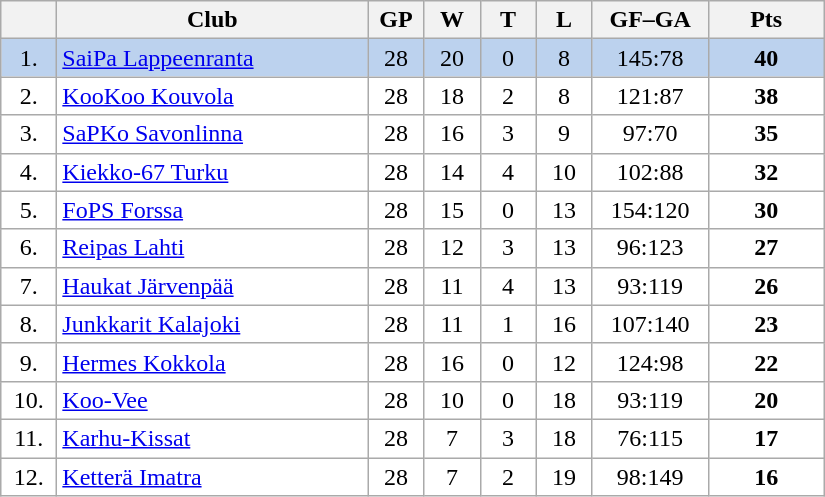<table class="wikitable">
<tr>
<th width="30"></th>
<th width="200">Club</th>
<th width="30">GP</th>
<th width="30">W</th>
<th width="30">T</th>
<th width="30">L</th>
<th width="70">GF–GA</th>
<th width="70">Pts</th>
</tr>
<tr bgcolor="#BCD2EE" align="center">
<td>1.</td>
<td align="left"><a href='#'>SaiPa Lappeenranta</a></td>
<td>28</td>
<td>20</td>
<td>0</td>
<td>8</td>
<td>145:78</td>
<td><strong>40</strong></td>
</tr>
<tr bgcolor="#FFFFFF" align="center">
<td>2.</td>
<td align="left"><a href='#'>KooKoo Kouvola</a></td>
<td>28</td>
<td>18</td>
<td>2</td>
<td>8</td>
<td>121:87</td>
<td><strong>38</strong></td>
</tr>
<tr bgcolor="#FFFFFF" align="center">
<td>3.</td>
<td align="left"><a href='#'>SaPKo Savonlinna</a></td>
<td>28</td>
<td>16</td>
<td>3</td>
<td>9</td>
<td>97:70</td>
<td><strong>35</strong></td>
</tr>
<tr bgcolor="#FFFFFF" align="center">
<td>4.</td>
<td align="left"><a href='#'>Kiekko-67 Turku</a></td>
<td>28</td>
<td>14</td>
<td>4</td>
<td>10</td>
<td>102:88</td>
<td><strong>32</strong></td>
</tr>
<tr bgcolor="#FFFFFF" align="center">
<td>5.</td>
<td align="left"><a href='#'>FoPS Forssa</a></td>
<td>28</td>
<td>15</td>
<td>0</td>
<td>13</td>
<td>154:120</td>
<td><strong>30</strong></td>
</tr>
<tr bgcolor="#FFFFFF" align="center">
<td>6.</td>
<td align="left"><a href='#'>Reipas Lahti</a></td>
<td>28</td>
<td>12</td>
<td>3</td>
<td>13</td>
<td>96:123</td>
<td><strong>27</strong></td>
</tr>
<tr bgcolor="#FFFFFF" align="center">
<td>7.</td>
<td align="left"><a href='#'>Haukat Järvenpää</a></td>
<td>28</td>
<td>11</td>
<td>4</td>
<td>13</td>
<td>93:119</td>
<td><strong>26</strong></td>
</tr>
<tr bgcolor="#FFFFFF" align="center">
<td>8.</td>
<td align="left"><a href='#'>Junkkarit Kalajoki</a></td>
<td>28</td>
<td>11</td>
<td>1</td>
<td>16</td>
<td>107:140</td>
<td><strong>23</strong></td>
</tr>
<tr bgcolor="#FFFFFF" align="center">
<td>9.</td>
<td align="left"><a href='#'>Hermes Kokkola</a></td>
<td>28</td>
<td>16</td>
<td>0</td>
<td>12</td>
<td>124:98</td>
<td><strong>22</strong></td>
</tr>
<tr bgcolor="#FFFFFF" align="center">
<td>10.</td>
<td align="left"><a href='#'>Koo-Vee</a></td>
<td>28</td>
<td>10</td>
<td>0</td>
<td>18</td>
<td>93:119</td>
<td><strong>20</strong></td>
</tr>
<tr bgcolor="#FFFFFF" align="center">
<td>11.</td>
<td align="left"><a href='#'>Karhu-Kissat</a></td>
<td>28</td>
<td>7</td>
<td>3</td>
<td>18</td>
<td>76:115</td>
<td><strong>17</strong></td>
</tr>
<tr bgcolor="#FFFFFF" align="center">
<td>12.</td>
<td align="left"><a href='#'>Ketterä Imatra</a></td>
<td>28</td>
<td>7</td>
<td>2</td>
<td>19</td>
<td>98:149</td>
<td><strong>16</strong></td>
</tr>
</table>
